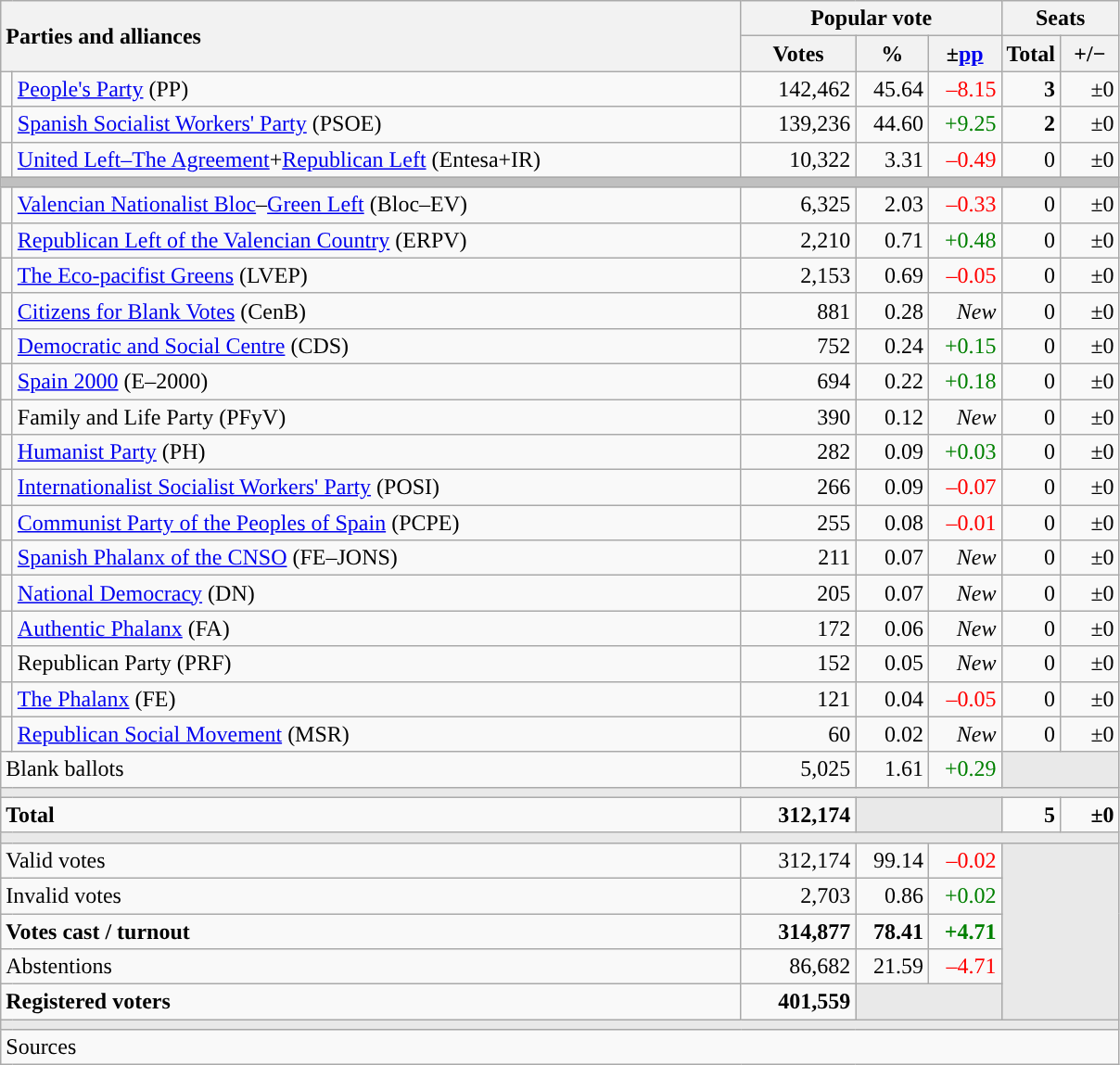<table class="wikitable" style="text-align:right;">
<tr>
<th style="text-align:left;" rowspan="2" colspan="2" width="525">Parties and alliances</th>
<th colspan="3">Popular vote</th>
<th colspan="2">Seats</th>
</tr>
<tr>
<th width="75">Votes</th>
<th width="45">%</th>
<th width="45">±<a href='#'>pp</a></th>
<th width="35">Total</th>
<th width="35">+/−</th>
</tr>
<tr>
<td width="1" style="color:inherit;background:"></td>
<td align="left"><a href='#'>People's Party</a> (PP)</td>
<td>142,462</td>
<td>45.64</td>
<td style="color:red;">–8.15</td>
<td><strong>3</strong></td>
<td>±0</td>
</tr>
<tr>
<td style="color:inherit;background:"></td>
<td align="left"><a href='#'>Spanish Socialist Workers' Party</a> (PSOE)</td>
<td>139,236</td>
<td>44.60</td>
<td style="color:green;">+9.25</td>
<td><strong>2</strong></td>
<td>±0</td>
</tr>
<tr>
<td style="color:inherit;background:"></td>
<td align="left"><a href='#'>United Left–The Agreement</a>+<a href='#'>Republican Left</a> (Entesa+IR)</td>
<td>10,322</td>
<td>3.31</td>
<td style="color:red;">–0.49</td>
<td>0</td>
<td>±0</td>
</tr>
<tr>
<td colspan="7" bgcolor="#C0C0C0"></td>
</tr>
<tr>
<td style="color:inherit;background:"></td>
<td align="left"><a href='#'>Valencian Nationalist Bloc</a>–<a href='#'>Green Left</a> (Bloc–EV)</td>
<td>6,325</td>
<td>2.03</td>
<td style="color:red;">–0.33</td>
<td>0</td>
<td>±0</td>
</tr>
<tr>
<td style="color:inherit;background:"></td>
<td align="left"><a href='#'>Republican Left of the Valencian Country</a> (ERPV)</td>
<td>2,210</td>
<td>0.71</td>
<td style="color:green;">+0.48</td>
<td>0</td>
<td>±0</td>
</tr>
<tr>
<td style="color:inherit;background:"></td>
<td align="left"><a href='#'>The Eco-pacifist Greens</a> (LVEP)</td>
<td>2,153</td>
<td>0.69</td>
<td style="color:red;">–0.05</td>
<td>0</td>
<td>±0</td>
</tr>
<tr>
<td style="color:inherit;background:"></td>
<td align="left"><a href='#'>Citizens for Blank Votes</a> (CenB)</td>
<td>881</td>
<td>0.28</td>
<td><em>New</em></td>
<td>0</td>
<td>±0</td>
</tr>
<tr>
<td style="color:inherit;background:"></td>
<td align="left"><a href='#'>Democratic and Social Centre</a> (CDS)</td>
<td>752</td>
<td>0.24</td>
<td style="color:green;">+0.15</td>
<td>0</td>
<td>±0</td>
</tr>
<tr>
<td style="color:inherit;background:"></td>
<td align="left"><a href='#'>Spain 2000</a> (E–2000)</td>
<td>694</td>
<td>0.22</td>
<td style="color:green;">+0.18</td>
<td>0</td>
<td>±0</td>
</tr>
<tr>
<td style="color:inherit;background:"></td>
<td align="left">Family and Life Party (PFyV)</td>
<td>390</td>
<td>0.12</td>
<td><em>New</em></td>
<td>0</td>
<td>±0</td>
</tr>
<tr>
<td style="color:inherit;background:"></td>
<td align="left"><a href='#'>Humanist Party</a> (PH)</td>
<td>282</td>
<td>0.09</td>
<td style="color:green;">+0.03</td>
<td>0</td>
<td>±0</td>
</tr>
<tr>
<td style="color:inherit;background:"></td>
<td align="left"><a href='#'>Internationalist Socialist Workers' Party</a> (POSI)</td>
<td>266</td>
<td>0.09</td>
<td style="color:red;">–0.07</td>
<td>0</td>
<td>±0</td>
</tr>
<tr>
<td style="color:inherit;background:"></td>
<td align="left"><a href='#'>Communist Party of the Peoples of Spain</a> (PCPE)</td>
<td>255</td>
<td>0.08</td>
<td style="color:red;">–0.01</td>
<td>0</td>
<td>±0</td>
</tr>
<tr>
<td style="color:inherit;background:"></td>
<td align="left"><a href='#'>Spanish Phalanx of the CNSO</a> (FE–JONS)</td>
<td>211</td>
<td>0.07</td>
<td><em>New</em></td>
<td>0</td>
<td>±0</td>
</tr>
<tr>
<td style="color:inherit;background:"></td>
<td align="left"><a href='#'>National Democracy</a> (DN)</td>
<td>205</td>
<td>0.07</td>
<td><em>New</em></td>
<td>0</td>
<td>±0</td>
</tr>
<tr>
<td style="color:inherit;background:"></td>
<td align="left"><a href='#'>Authentic Phalanx</a> (FA)</td>
<td>172</td>
<td>0.06</td>
<td><em>New</em></td>
<td>0</td>
<td>±0</td>
</tr>
<tr>
<td style="color:inherit;background:"></td>
<td align="left">Republican Party (PRF)</td>
<td>152</td>
<td>0.05</td>
<td><em>New</em></td>
<td>0</td>
<td>±0</td>
</tr>
<tr>
<td style="color:inherit;background:"></td>
<td align="left"><a href='#'>The Phalanx</a> (FE)</td>
<td>121</td>
<td>0.04</td>
<td style="color:red;">–0.05</td>
<td>0</td>
<td>±0</td>
</tr>
<tr>
<td style="color:inherit;background:"></td>
<td align="left"><a href='#'>Republican Social Movement</a> (MSR)</td>
<td>60</td>
<td>0.02</td>
<td><em>New</em></td>
<td>0</td>
<td>±0</td>
</tr>
<tr>
<td align="left" colspan="2">Blank ballots</td>
<td>5,025</td>
<td>1.61</td>
<td style="color:green;">+0.29</td>
<td bgcolor="#E9E9E9" colspan="2"></td>
</tr>
<tr>
<td colspan="7" bgcolor="#E9E9E9"></td>
</tr>
<tr style="font-weight:bold;">
<td align="left" colspan="2">Total</td>
<td>312,174</td>
<td bgcolor="#E9E9E9" colspan="2"></td>
<td>5</td>
<td>±0</td>
</tr>
<tr>
<td colspan="7" bgcolor="#E9E9E9"></td>
</tr>
<tr>
<td align="left" colspan="2">Valid votes</td>
<td>312,174</td>
<td>99.14</td>
<td style="color:red;">–0.02</td>
<td bgcolor="#E9E9E9" colspan="2" rowspan="5"></td>
</tr>
<tr>
<td align="left" colspan="2">Invalid votes</td>
<td>2,703</td>
<td>0.86</td>
<td style="color:green;">+0.02</td>
</tr>
<tr style="font-weight:bold;">
<td align="left" colspan="2">Votes cast / turnout</td>
<td>314,877</td>
<td>78.41</td>
<td style="color:green;">+4.71</td>
</tr>
<tr>
<td align="left" colspan="2">Abstentions</td>
<td>86,682</td>
<td>21.59</td>
<td style="color:red;">–4.71</td>
</tr>
<tr style="font-weight:bold;">
<td align="left" colspan="2">Registered voters</td>
<td>401,559</td>
<td bgcolor="#E9E9E9" colspan="2"></td>
</tr>
<tr>
<td colspan="7" bgcolor="#E9E9E9"></td>
</tr>
<tr>
<td align="left" colspan="7">Sources</td>
</tr>
</table>
